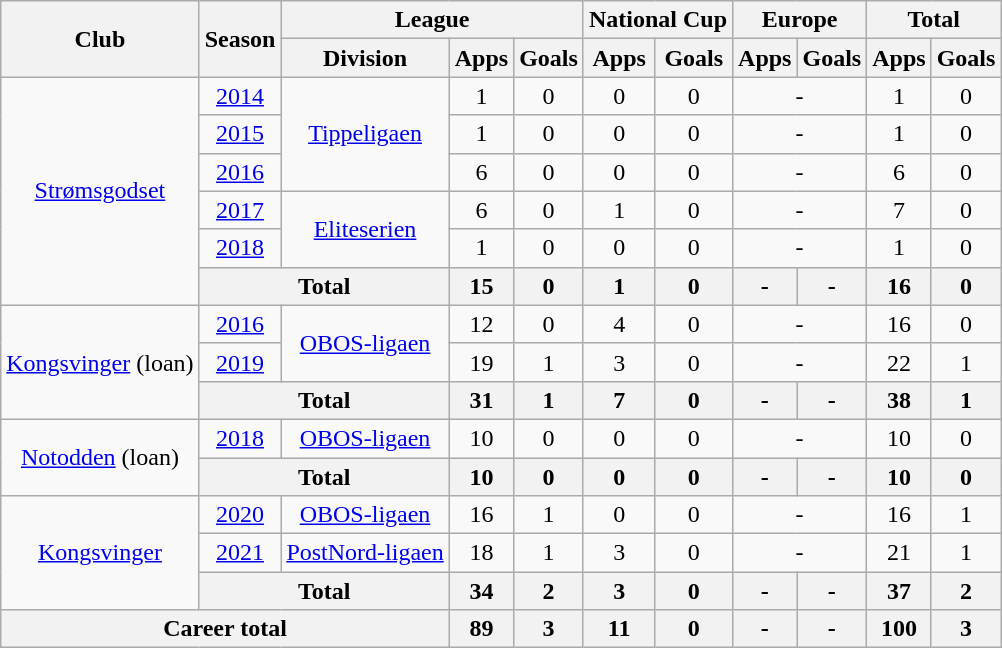<table class="wikitable" style="text-align: center;">
<tr>
<th rowspan="2">Club</th>
<th rowspan="2">Season</th>
<th colspan="3">League</th>
<th colspan="2">National Cup</th>
<th colspan="2">Europe</th>
<th colspan="2">Total</th>
</tr>
<tr>
<th>Division</th>
<th>Apps</th>
<th>Goals</th>
<th>Apps</th>
<th>Goals</th>
<th>Apps</th>
<th>Goals</th>
<th>Apps</th>
<th>Goals</th>
</tr>
<tr>
<td rowspan="6"><a href='#'>Strømsgodset</a></td>
<td><a href='#'>2014</a></td>
<td rowspan="3"><a href='#'>Tippeligaen</a></td>
<td>1</td>
<td>0</td>
<td>0</td>
<td>0</td>
<td colspan="2">-</td>
<td>1</td>
<td>0</td>
</tr>
<tr>
<td><a href='#'>2015</a></td>
<td>1</td>
<td>0</td>
<td>0</td>
<td>0</td>
<td colspan="2">-</td>
<td>1</td>
<td>0</td>
</tr>
<tr>
<td><a href='#'>2016</a></td>
<td>6</td>
<td>0</td>
<td>0</td>
<td>0</td>
<td colspan="2">-</td>
<td>6</td>
<td>0</td>
</tr>
<tr>
<td><a href='#'>2017</a></td>
<td rowspan="2"><a href='#'>Eliteserien</a></td>
<td>6</td>
<td>0</td>
<td>1</td>
<td>0</td>
<td colspan="2">-</td>
<td>7</td>
<td>0</td>
</tr>
<tr>
<td><a href='#'>2018</a></td>
<td>1</td>
<td>0</td>
<td>0</td>
<td>0</td>
<td colspan="2">-</td>
<td>1</td>
<td>0</td>
</tr>
<tr>
<th colspan="2">Total</th>
<th>15</th>
<th>0</th>
<th>1</th>
<th>0</th>
<th>-</th>
<th>-</th>
<th>16</th>
<th>0</th>
</tr>
<tr>
<td rowspan="3"><a href='#'>Kongsvinger</a> (loan)</td>
<td><a href='#'>2016</a></td>
<td rowspan="2"><a href='#'>OBOS-ligaen</a></td>
<td>12</td>
<td>0</td>
<td>4</td>
<td>0</td>
<td colspan="2">-</td>
<td>16</td>
<td>0</td>
</tr>
<tr>
<td><a href='#'>2019</a></td>
<td>19</td>
<td>1</td>
<td>3</td>
<td>0</td>
<td colspan="2">-</td>
<td>22</td>
<td>1</td>
</tr>
<tr>
<th colspan="2">Total</th>
<th>31</th>
<th>1</th>
<th>7</th>
<th>0</th>
<th>-</th>
<th>-</th>
<th>38</th>
<th>1</th>
</tr>
<tr>
<td rowspan="2"><a href='#'>Notodden</a> (loan)</td>
<td><a href='#'>2018</a></td>
<td rowspan="1"><a href='#'>OBOS-ligaen</a></td>
<td>10</td>
<td>0</td>
<td>0</td>
<td>0</td>
<td colspan="2">-</td>
<td>10</td>
<td>0</td>
</tr>
<tr>
<th colspan="2">Total</th>
<th>10</th>
<th>0</th>
<th>0</th>
<th>0</th>
<th>-</th>
<th>-</th>
<th>10</th>
<th>0</th>
</tr>
<tr>
<td rowspan="3"><a href='#'>Kongsvinger</a></td>
<td><a href='#'>2020</a></td>
<td rowspan="1"><a href='#'>OBOS-ligaen</a></td>
<td>16</td>
<td>1</td>
<td>0</td>
<td>0</td>
<td colspan="2">-</td>
<td>16</td>
<td>1</td>
</tr>
<tr>
<td><a href='#'>2021</a></td>
<td rowspan="1"><a href='#'>PostNord-ligaen</a></td>
<td>18</td>
<td>1</td>
<td>3</td>
<td>0</td>
<td colspan="2">-</td>
<td>21</td>
<td>1</td>
</tr>
<tr>
<th colspan="2">Total</th>
<th>34</th>
<th>2</th>
<th>3</th>
<th>0</th>
<th>-</th>
<th>-</th>
<th>37</th>
<th>2</th>
</tr>
<tr>
<th colspan="3">Career total</th>
<th>89</th>
<th>3</th>
<th>11</th>
<th>0</th>
<th>-</th>
<th>-</th>
<th>100</th>
<th>3</th>
</tr>
</table>
